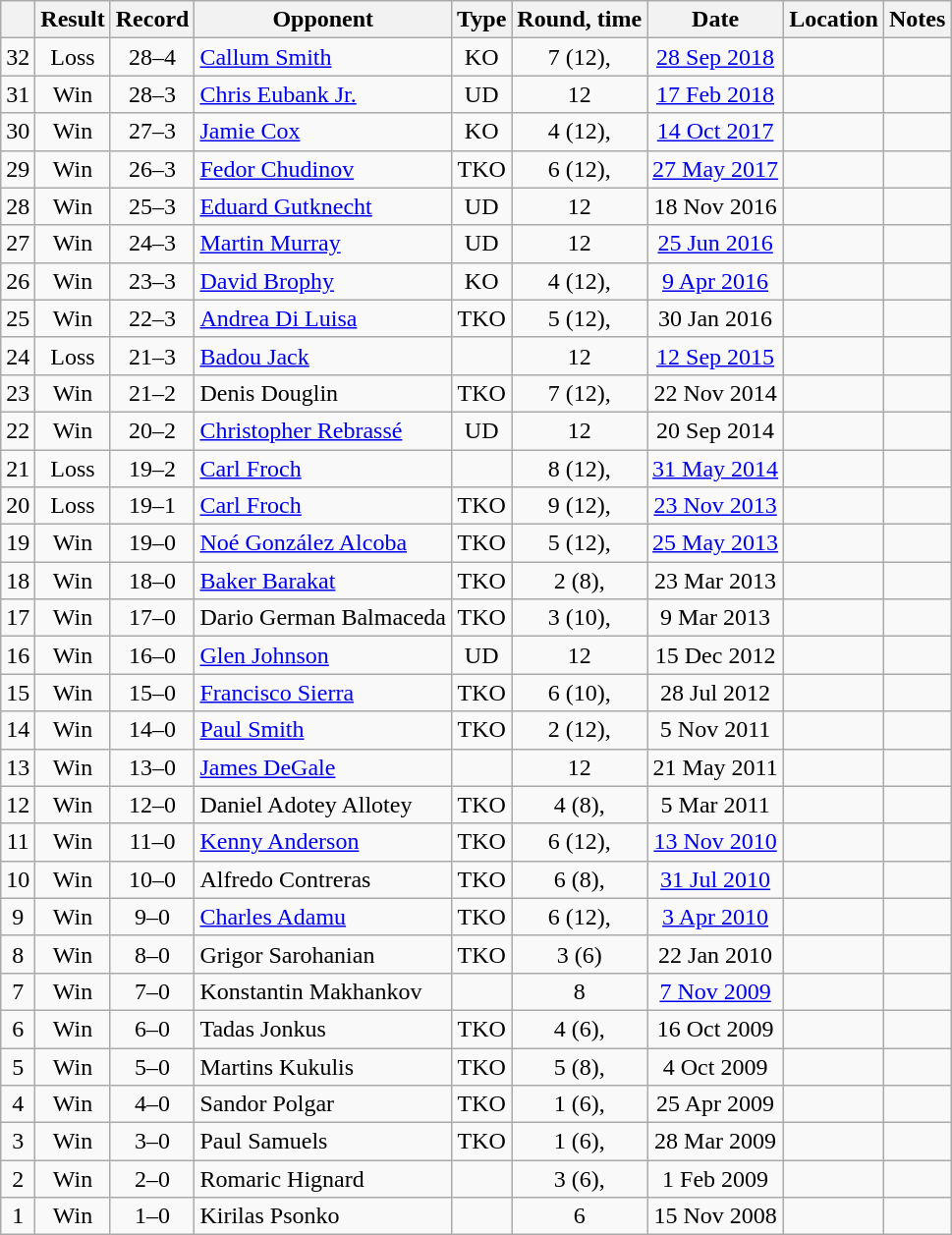<table class="wikitable" style="text-align:center">
<tr>
<th></th>
<th>Result</th>
<th>Record</th>
<th>Opponent</th>
<th>Type</th>
<th>Round, time</th>
<th>Date</th>
<th>Location</th>
<th>Notes</th>
</tr>
<tr>
<td>32</td>
<td>Loss</td>
<td>28–4</td>
<td style="text-align:left;"><a href='#'>Callum Smith</a></td>
<td>KO</td>
<td>7 (12), </td>
<td><a href='#'>28 Sep 2018</a></td>
<td style="text-align:left;"></td>
<td style="text-align:left;"></td>
</tr>
<tr>
<td>31</td>
<td>Win</td>
<td>28–3</td>
<td style="text-align:left;"><a href='#'>Chris Eubank Jr.</a></td>
<td>UD</td>
<td>12</td>
<td><a href='#'>17 Feb 2018</a></td>
<td style="text-align:left;"></td>
<td style="text-align:left;"></td>
</tr>
<tr>
<td>30</td>
<td>Win</td>
<td>27–3</td>
<td style="text-align:left;"><a href='#'>Jamie Cox</a></td>
<td>KO</td>
<td>4 (12), </td>
<td><a href='#'>14 Oct 2017</a></td>
<td style="text-align:left;"></td>
<td style="text-align:left;"></td>
</tr>
<tr>
<td>29</td>
<td>Win</td>
<td>26–3</td>
<td style="text-align:left;"><a href='#'>Fedor Chudinov</a></td>
<td>TKO</td>
<td>6 (12), </td>
<td><a href='#'>27 May 2017</a></td>
<td style="text-align:left;"></td>
<td style="text-align:left;"></td>
</tr>
<tr>
<td>28</td>
<td>Win</td>
<td>25–3</td>
<td style="text-align:left;"><a href='#'>Eduard Gutknecht</a></td>
<td>UD</td>
<td>12</td>
<td>18 Nov 2016</td>
<td style="text-align:left;"></td>
<td style="text-align:left;"></td>
</tr>
<tr>
<td>27</td>
<td>Win</td>
<td>24–3</td>
<td style="text-align:left;"><a href='#'>Martin Murray</a></td>
<td>UD</td>
<td>12</td>
<td><a href='#'>25 Jun 2016</a></td>
<td style="text-align:left;"></td>
<td style="text-align:left;"></td>
</tr>
<tr>
<td>26</td>
<td>Win</td>
<td>23–3</td>
<td style="text-align:left;"><a href='#'>David Brophy</a></td>
<td>KO</td>
<td>4 (12), </td>
<td><a href='#'>9 Apr 2016</a></td>
<td style="text-align:left;"></td>
<td style="text-align:left;"></td>
</tr>
<tr>
<td>25</td>
<td>Win</td>
<td>22–3</td>
<td style="text-align:left;"><a href='#'>Andrea Di Luisa</a></td>
<td>TKO</td>
<td>5 (12), </td>
<td>30 Jan 2016</td>
<td style="text-align:left;"></td>
<td></td>
</tr>
<tr>
<td>24</td>
<td>Loss</td>
<td>21–3</td>
<td style="text-align:left;"><a href='#'>Badou Jack</a></td>
<td></td>
<td>12</td>
<td><a href='#'>12 Sep 2015</a></td>
<td style="text-align:left;"></td>
<td style="text-align:left;"></td>
</tr>
<tr>
<td>23</td>
<td>Win</td>
<td>21–2</td>
<td style="text-align:left;">Denis Douglin</td>
<td>TKO</td>
<td>7 (12), </td>
<td>22 Nov 2014</td>
<td style="text-align:left;"></td>
<td style="text-align:left;"></td>
</tr>
<tr>
<td>22</td>
<td>Win</td>
<td>20–2</td>
<td style="text-align:left;"><a href='#'>Christopher Rebrassé</a></td>
<td>UD</td>
<td>12</td>
<td>20 Sep 2014</td>
<td style="text-align:left;"></td>
<td style="text-align:left;"></td>
</tr>
<tr>
<td>21</td>
<td>Loss</td>
<td>19–2</td>
<td style="text-align:left;"><a href='#'>Carl Froch</a></td>
<td></td>
<td>8 (12), </td>
<td><a href='#'>31 May 2014</a></td>
<td style="text-align:left;"></td>
<td style="text-align:left;"></td>
</tr>
<tr>
<td>20</td>
<td>Loss</td>
<td>19–1</td>
<td style="text-align:left;"><a href='#'>Carl Froch</a></td>
<td>TKO</td>
<td>9 (12), </td>
<td><a href='#'>23 Nov 2013</a></td>
<td style="text-align:left;"></td>
<td style="text-align:left;"></td>
</tr>
<tr>
<td>19</td>
<td>Win</td>
<td>19–0</td>
<td style="text-align:left;"><a href='#'>Noé González Alcoba</a></td>
<td>TKO</td>
<td>5 (12), </td>
<td><a href='#'>25 May 2013</a></td>
<td style="text-align:left;"></td>
<td style="text-align:left;"></td>
</tr>
<tr>
<td>18</td>
<td>Win</td>
<td>18–0</td>
<td style="text-align:left;"><a href='#'>Baker Barakat</a></td>
<td>TKO</td>
<td>2 (8), </td>
<td>23 Mar 2013</td>
<td style="text-align:left;"></td>
<td></td>
</tr>
<tr>
<td>17</td>
<td>Win</td>
<td>17–0</td>
<td style="text-align:left;">Dario German Balmaceda</td>
<td>TKO</td>
<td>3 (10), </td>
<td>9 Mar 2013</td>
<td style="text-align:left;"></td>
<td></td>
</tr>
<tr>
<td>16</td>
<td>Win</td>
<td>16–0</td>
<td style="text-align:left;"><a href='#'>Glen Johnson</a></td>
<td>UD</td>
<td>12</td>
<td>15 Dec 2012</td>
<td style="text-align:left;"></td>
<td style="text-align:left;"></td>
</tr>
<tr>
<td>15</td>
<td>Win</td>
<td>15–0</td>
<td style="text-align:left;"><a href='#'>Francisco Sierra</a></td>
<td>TKO</td>
<td>6 (10), </td>
<td>28 Jul 2012</td>
<td style="text-align:left;"></td>
<td></td>
</tr>
<tr>
<td>14</td>
<td>Win</td>
<td>14–0</td>
<td style="text-align:left;"><a href='#'>Paul Smith</a></td>
<td>TKO</td>
<td>2 (12), </td>
<td>5 Nov 2011</td>
<td style="text-align:left;"></td>
<td style="text-align:left;"></td>
</tr>
<tr>
<td>13</td>
<td>Win</td>
<td>13–0</td>
<td style="text-align:left;"><a href='#'>James DeGale</a></td>
<td></td>
<td>12</td>
<td>21 May 2011</td>
<td style="text-align:left;"></td>
<td style="text-align:left;"></td>
</tr>
<tr>
<td>12</td>
<td>Win</td>
<td>12–0</td>
<td style="text-align:left;">Daniel Adotey Allotey</td>
<td>TKO</td>
<td>4 (8), </td>
<td>5 Mar 2011</td>
<td style="text-align:left;"></td>
<td></td>
</tr>
<tr>
<td>11</td>
<td>Win</td>
<td>11–0</td>
<td style="text-align:left;"><a href='#'>Kenny Anderson</a></td>
<td>TKO</td>
<td>6 (12), </td>
<td><a href='#'>13 Nov 2010</a></td>
<td style="text-align:left;"></td>
<td style="text-align:left;"></td>
</tr>
<tr>
<td>10</td>
<td>Win</td>
<td>10–0</td>
<td style="text-align:left;">Alfredo Contreras</td>
<td>TKO</td>
<td>6 (8), </td>
<td><a href='#'>31 Jul 2010</a></td>
<td style="text-align:left;"></td>
<td></td>
</tr>
<tr>
<td>9</td>
<td>Win</td>
<td>9–0</td>
<td style="text-align:left;"><a href='#'>Charles Adamu</a></td>
<td>TKO</td>
<td>6 (12), </td>
<td><a href='#'>3 Apr 2010</a></td>
<td style="text-align:left;"></td>
<td style="text-align:left;"></td>
</tr>
<tr>
<td>8</td>
<td>Win</td>
<td>8–0</td>
<td style="text-align:left;">Grigor Sarohanian</td>
<td>TKO</td>
<td>3 (6)</td>
<td>22 Jan 2010</td>
<td style="text-align:left;"></td>
<td></td>
</tr>
<tr>
<td>7</td>
<td>Win</td>
<td>7–0</td>
<td style="text-align:left;">Konstantin Makhankov</td>
<td></td>
<td>8</td>
<td><a href='#'>7 Nov 2009</a></td>
<td style="text-align:left;"></td>
<td></td>
</tr>
<tr>
<td>6</td>
<td>Win</td>
<td>6–0</td>
<td style="text-align:left;">Tadas Jonkus</td>
<td>TKO</td>
<td>4 (6), </td>
<td>16 Oct 2009</td>
<td style="text-align:left;"></td>
<td></td>
</tr>
<tr>
<td>5</td>
<td>Win</td>
<td>5–0</td>
<td style="text-align:left;">Martins Kukulis</td>
<td>TKO</td>
<td>5 (8), </td>
<td>4 Oct 2009</td>
<td style="text-align:left;"></td>
<td></td>
</tr>
<tr>
<td>4</td>
<td>Win</td>
<td>4–0</td>
<td style="text-align:left;">Sandor Polgar</td>
<td>TKO</td>
<td>1 (6), </td>
<td>25 Apr 2009</td>
<td style="text-align:left;"></td>
<td></td>
</tr>
<tr>
<td>3</td>
<td>Win</td>
<td>3–0</td>
<td style="text-align:left;">Paul Samuels</td>
<td>TKO</td>
<td>1 (6), </td>
<td>28 Mar 2009</td>
<td style="text-align:left;"></td>
<td></td>
</tr>
<tr>
<td>2</td>
<td>Win</td>
<td>2–0</td>
<td style="text-align:left;">Romaric Hignard</td>
<td></td>
<td>3 (6), </td>
<td>1 Feb 2009</td>
<td style="text-align:left;"></td>
<td></td>
</tr>
<tr>
<td>1</td>
<td>Win</td>
<td>1–0</td>
<td style="text-align:left;">Kirilas Psonko</td>
<td></td>
<td>6</td>
<td>15 Nov 2008</td>
<td style="text-align:left;"></td>
<td></td>
</tr>
</table>
